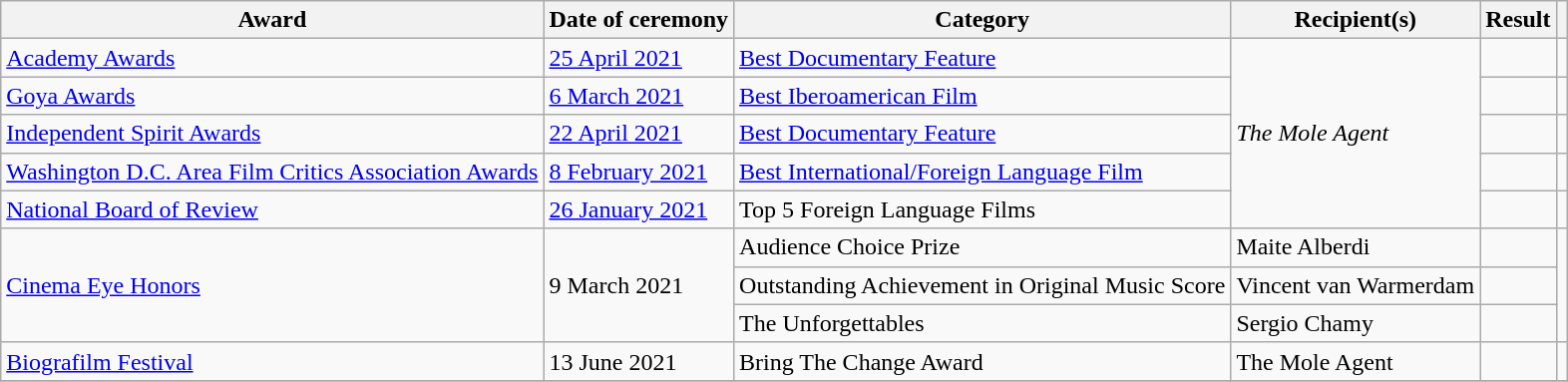<table class="wikitable sortable plainrowheaders">
<tr>
<th>Award</th>
<th>Date of ceremony</th>
<th>Category</th>
<th>Recipient(s)</th>
<th>Result</th>
<th></th>
</tr>
<tr>
<td><a href='#'>Academy Awards</a></td>
<td><a href='#'>25 April 2021</a></td>
<td><a href='#'>Best Documentary Feature</a></td>
<td rowspan="5"><em>The Mole Agent</em></td>
<td></td>
<td></td>
</tr>
<tr>
<td><a href='#'>Goya Awards</a></td>
<td><a href='#'>6 March 2021</a></td>
<td><a href='#'>Best Iberoamerican Film</a></td>
<td></td>
<td></td>
</tr>
<tr>
<td><a href='#'>Independent Spirit Awards</a></td>
<td><a href='#'>22 April 2021</a></td>
<td><a href='#'>Best Documentary Feature</a></td>
<td></td>
<td></td>
</tr>
<tr>
<td><a href='#'>Washington D.C. Area Film Critics Association Awards</a></td>
<td><a href='#'>8 February 2021</a></td>
<td><a href='#'>Best International/Foreign Language Film</a></td>
<td></td>
<td></td>
</tr>
<tr>
<td><a href='#'>National Board of Review</a></td>
<td><a href='#'>26 January 2021</a></td>
<td>Top 5 Foreign Language Films</td>
<td></td>
<td></td>
</tr>
<tr>
<td rowspan="3"><a href='#'>Cinema Eye Honors</a></td>
<td rowspan="3">9 March 2021</td>
<td>Audience Choice Prize</td>
<td>Maite Alberdi</td>
<td></td>
<td rowspan="3"></td>
</tr>
<tr>
<td>Outstanding Achievement in Original Music Score</td>
<td>Vincent van Warmerdam</td>
<td></td>
</tr>
<tr>
<td>The Unforgettables</td>
<td>Sergio Chamy</td>
<td></td>
</tr>
<tr>
<td><a href='#'>Biografilm Festival</a></td>
<td>13 June 2021</td>
<td>Bring The Change Award</td>
<td>The Mole Agent</td>
<td></td>
<td></td>
</tr>
<tr>
</tr>
</table>
